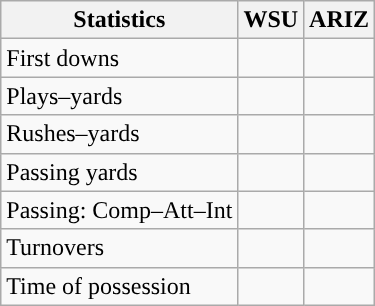<table class="wikitable" style="float:left">
<tr>
<th>Statistics</th>
<th>WSU</th>
<th>ARIZ</th>
</tr>
<tr>
<td>First downs</td>
<td></td>
<td></td>
</tr>
<tr>
<td>Plays–yards</td>
<td></td>
<td></td>
</tr>
<tr>
<td>Rushes–yards</td>
<td></td>
<td></td>
</tr>
<tr>
<td>Passing yards</td>
<td></td>
<td></td>
</tr>
<tr>
<td>Passing: Comp–Att–Int</td>
<td></td>
<td></td>
</tr>
<tr>
<td>Turnovers</td>
<td></td>
<td></td>
</tr>
<tr>
<td>Time of possession</td>
<td></td>
<td></td>
</tr>
</table>
